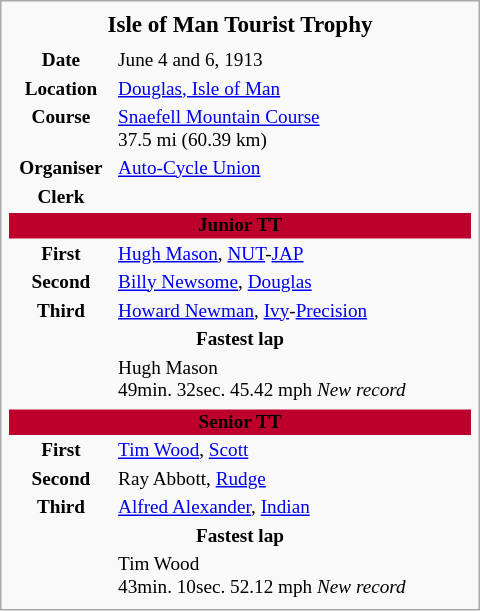<table class="infobox" style="width:25em; font-size:80%;">
<tr>
<th colspan="2"  style="background:; text-align:center;"><big><span>Isle of Man Tourist Trophy</span></big></th>
</tr>
<tr>
<th colspan="2"></th>
</tr>
<tr>
<th>Date</th>
<td valign="top">June 4 and 6, 1913</td>
</tr>
<tr>
<th>Location</th>
<td valign="top"><a href='#'>Douglas, Isle of Man</a></td>
</tr>
<tr>
<th>Course</th>
<td valign="top"><a href='#'>Snaefell Mountain Course</a> <br> 37.5 mi (60.39 km)</td>
</tr>
<tr>
<th>Organiser</th>
<td valign="top"><a href='#'>Auto-Cycle Union</a></td>
</tr>
<tr>
<th>Clerk</th>
<td valign="top"></td>
</tr>
<tr>
<th colspan="2"  style="background:#bd002b; text-align:center;"><span>Junior TT</span></th>
</tr>
<tr>
<th>First</th>
<td valign="top"><a href='#'>Hugh Mason</a>, <a href='#'>NUT</a>-<a href='#'>JAP</a></td>
</tr>
<tr>
<th>Second</th>
<td valign="top"><a href='#'>Billy Newsome</a>, <a href='#'>Douglas</a></td>
</tr>
<tr>
<th>Third</th>
<td valign="top"><a href='#'>Howard Newman</a>, <a href='#'>Ivy</a>-<a href='#'>Precision</a></td>
</tr>
<tr>
<th colspan="2"  style="background:#; text-align:center;"><span>Fastest lap</span></th>
</tr>
<tr>
<th></th>
<td valign="top">Hugh Mason <br> 49min. 32sec. 45.42 mph <em>New record</em></td>
</tr>
<tr>
</tr>
<tr>
<th colspan="2"  style="background:#bd002b; text-align:center;"><span>Senior TT</span></th>
</tr>
<tr>
<th>First</th>
<td valign="top"><a href='#'>Tim Wood</a>, <a href='#'>Scott</a></td>
</tr>
<tr>
<th>Second</th>
<td valign="top">Ray Abbott, <a href='#'>Rudge</a></td>
</tr>
<tr>
<th>Third</th>
<td valign="top"><a href='#'>Alfred Alexander</a>, <a href='#'>Indian</a></td>
</tr>
<tr>
<th colspan="2"  style="background:#; text-align:center;"><span>Fastest lap</span></th>
</tr>
<tr>
<th></th>
<td valign="top">Tim Wood <br> 43min. 10sec. 52.12 mph <em>New record</em></td>
</tr>
<tr>
</tr>
</table>
